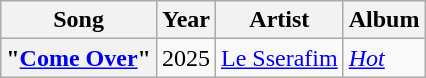<table class="wikitable plainrowheaders">
<tr>
<th>Song</th>
<th>Year</th>
<th>Artist</th>
<th>Album</th>
</tr>
<tr>
<th scope="row">"<a href='#'>Come Over</a>"</th>
<td>2025</td>
<td><a href='#'>Le Sserafim</a></td>
<td><em><a href='#'>Hot</a></em></td>
</tr>
</table>
